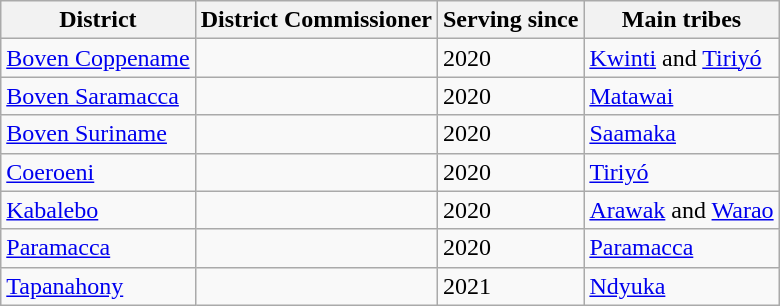<table class="wikitable">
<tr>
<th>District</th>
<th>District Commissioner</th>
<th>Serving since</th>
<th>Main tribes</th>
</tr>
<tr>
<td><a href='#'>Boven Coppename</a></td>
<td></td>
<td>2020</td>
<td><a href='#'>Kwinti</a> and <a href='#'>Tiriyó</a></td>
</tr>
<tr>
<td><a href='#'>Boven Saramacca</a></td>
<td></td>
<td>2020</td>
<td><a href='#'>Matawai</a></td>
</tr>
<tr>
<td><a href='#'>Boven Suriname</a></td>
<td></td>
<td>2020</td>
<td><a href='#'>Saamaka</a></td>
</tr>
<tr>
<td><a href='#'>Coeroeni</a></td>
<td></td>
<td>2020</td>
<td><a href='#'>Tiriyó</a></td>
</tr>
<tr>
<td><a href='#'>Kabalebo</a></td>
<td></td>
<td>2020</td>
<td><a href='#'>Arawak</a> and <a href='#'>Warao</a></td>
</tr>
<tr>
<td><a href='#'>Paramacca</a></td>
<td></td>
<td>2020</td>
<td><a href='#'>Paramacca</a></td>
</tr>
<tr>
<td><a href='#'>Tapanahony</a></td>
<td></td>
<td>2021</td>
<td><a href='#'>Ndyuka</a></td>
</tr>
</table>
